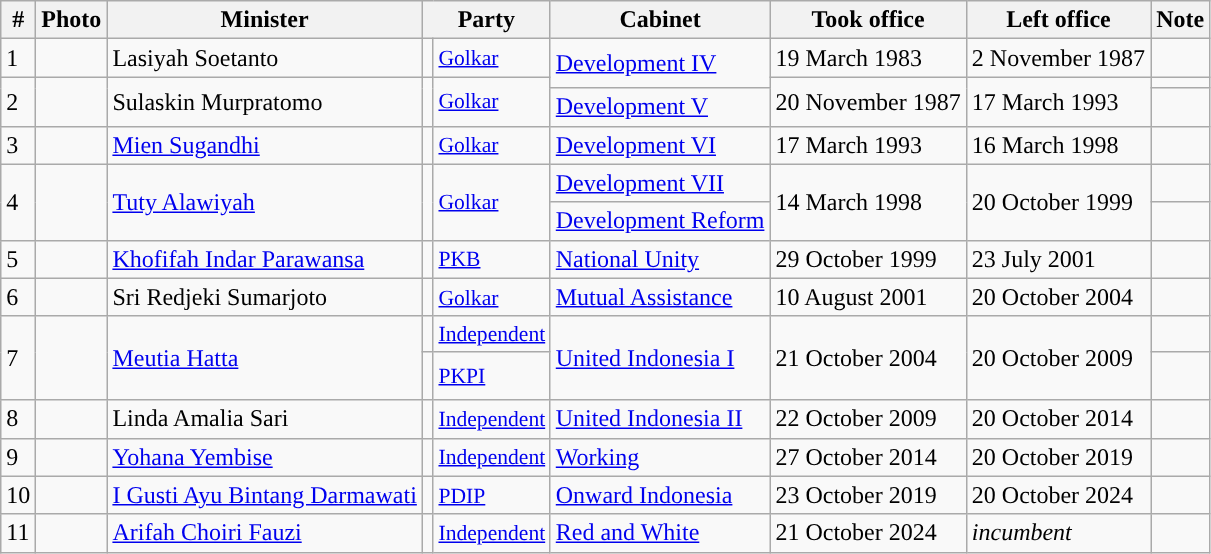<table class="wikitable">
<tr>
<th>#</th>
<th>Photo</th>
<th>Minister</th>
<th colspan=2>Party</th>
<th>Cabinet</th>
<th>Took office</th>
<th>Left office</th>
<th>Note</th>
</tr>
<tr>
<td>1</td>
<td></td>
<td>Lasiyah Soetanto</td>
<td bgcolor=></td>
<td style="font-size: 90%"><a href='#'>Golkar</a></td>
<td rowspan=2><a href='#'>Development IV</a></td>
<td>19 March 1983</td>
<td>2 November 1987</td>
<td></td>
</tr>
<tr>
<td rowspan=2>2</td>
<td rowspan=2></td>
<td rowspan=2>Sulaskin Murpratomo</td>
<td rowspan=2 bgcolor=></td>
<td rowspan=2 style="font-size: 90%"><a href='#'>Golkar</a></td>
<td rowspan=2>20 November 1987</td>
<td rowspan=2>17 March 1993</td>
<td></td>
</tr>
<tr>
<td><a href='#'>Development V</a></td>
<td></td>
</tr>
<tr>
<td>3</td>
<td></td>
<td><a href='#'>Mien Sugandhi</a></td>
<td bgcolor=></td>
<td style="font-size: 90%"><a href='#'>Golkar</a></td>
<td><a href='#'>Development VI</a></td>
<td>17 March 1993</td>
<td>16 March 1998</td>
<td></td>
</tr>
<tr>
<td rowspan=2>4</td>
<td rowspan=2></td>
<td rowspan=2><a href='#'>Tuty Alawiyah</a></td>
<td rowspan=2 bgcolor=></td>
<td rowspan=2 style="font-size: 90%"><a href='#'>Golkar</a></td>
<td><a href='#'>Development VII</a></td>
<td rowspan=2>14 March 1998</td>
<td rowspan=2>20 October 1999</td>
<td></td>
</tr>
<tr>
<td><a href='#'>Development Reform</a></td>
<td></td>
</tr>
<tr>
<td>5</td>
<td></td>
<td><a href='#'>Khofifah Indar Parawansa</a></td>
<td bgcolor=></td>
<td style="font-size: 90%"><a href='#'>PKB</a></td>
<td><a href='#'>National Unity</a></td>
<td>29 October 1999</td>
<td>23 July 2001</td>
<td></td>
</tr>
<tr>
<td>6</td>
<td></td>
<td>Sri Redjeki Sumarjoto</td>
<td bgcolor=></td>
<td style="font-size: 90%"><a href='#'>Golkar</a></td>
<td><a href='#'>Mutual Assistance</a></td>
<td>10 August 2001</td>
<td>20 October 2004</td>
<td></td>
</tr>
<tr>
<td rowspan=2>7</td>
<td rowspan=2></td>
<td rowspan=2><a href='#'>Meutia Hatta</a></td>
<td bgcolor=></td>
<td style="font-size: 90%"><a href='#'>Independent</a></td>
<td rowspan=2><a href='#'>United Indonesia I</a></td>
<td rowspan=2>21 October 2004</td>
<td rowspan=2>20 October 2009</td>
<td></td>
</tr>
<tr style=height:2em>
<td bgcolor=></td>
<td style="font-size: 90%"><a href='#'>PKPI</a></td>
<td></td>
</tr>
<tr>
<td>8</td>
<td></td>
<td>Linda Amalia Sari</td>
<td bgcolor=></td>
<td style="font-size: 90%"><a href='#'>Independent</a></td>
<td><a href='#'>United Indonesia II</a></td>
<td>22 October 2009</td>
<td>20 October 2014</td>
<td></td>
</tr>
<tr>
<td>9</td>
<td></td>
<td><a href='#'>Yohana Yembise</a></td>
<td bgcolor=></td>
<td style="font-size: 90%"><a href='#'>Independent</a></td>
<td><a href='#'>Working</a></td>
<td>27 October 2014</td>
<td>20 October 2019</td>
<td></td>
</tr>
<tr>
<td>10</td>
<td></td>
<td><a href='#'>I Gusti Ayu Bintang Darmawati</a></td>
<td bgcolor=></td>
<td style="font-size: 90%"><a href='#'>PDIP</a></td>
<td><a href='#'>Onward Indonesia</a></td>
<td>23 October 2019</td>
<td>20 October 2024</td>
<td></td>
</tr>
<tr>
<td>11</td>
<td></td>
<td><a href='#'>Arifah Choiri Fauzi</a></td>
<td bgcolor=></td>
<td style="font-size: 90%"><a href='#'>Independent</a></td>
<td><a href='#'>Red and White</a></td>
<td>21 October 2024</td>
<td><em>incumbent</em></td>
<td></td>
</tr>
</table>
